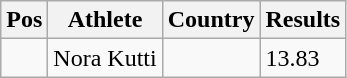<table class="wikitable">
<tr>
<th>Pos</th>
<th>Athlete</th>
<th>Country</th>
<th>Results</th>
</tr>
<tr>
<td align="center"></td>
<td>Nora Kutti</td>
<td></td>
<td>13.83</td>
</tr>
</table>
